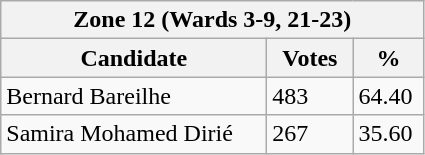<table class="wikitable">
<tr>
<th colspan="3">Zone 12 (Wards 3-9, 21-23)</th>
</tr>
<tr>
<th style="width: 170px">Candidate</th>
<th style="width: 50px">Votes</th>
<th style="width: 40px">%</th>
</tr>
<tr>
<td>Bernard Bareilhe</td>
<td>483</td>
<td>64.40</td>
</tr>
<tr>
<td>Samira Mohamed Dirié</td>
<td>267</td>
<td>35.60</td>
</tr>
</table>
